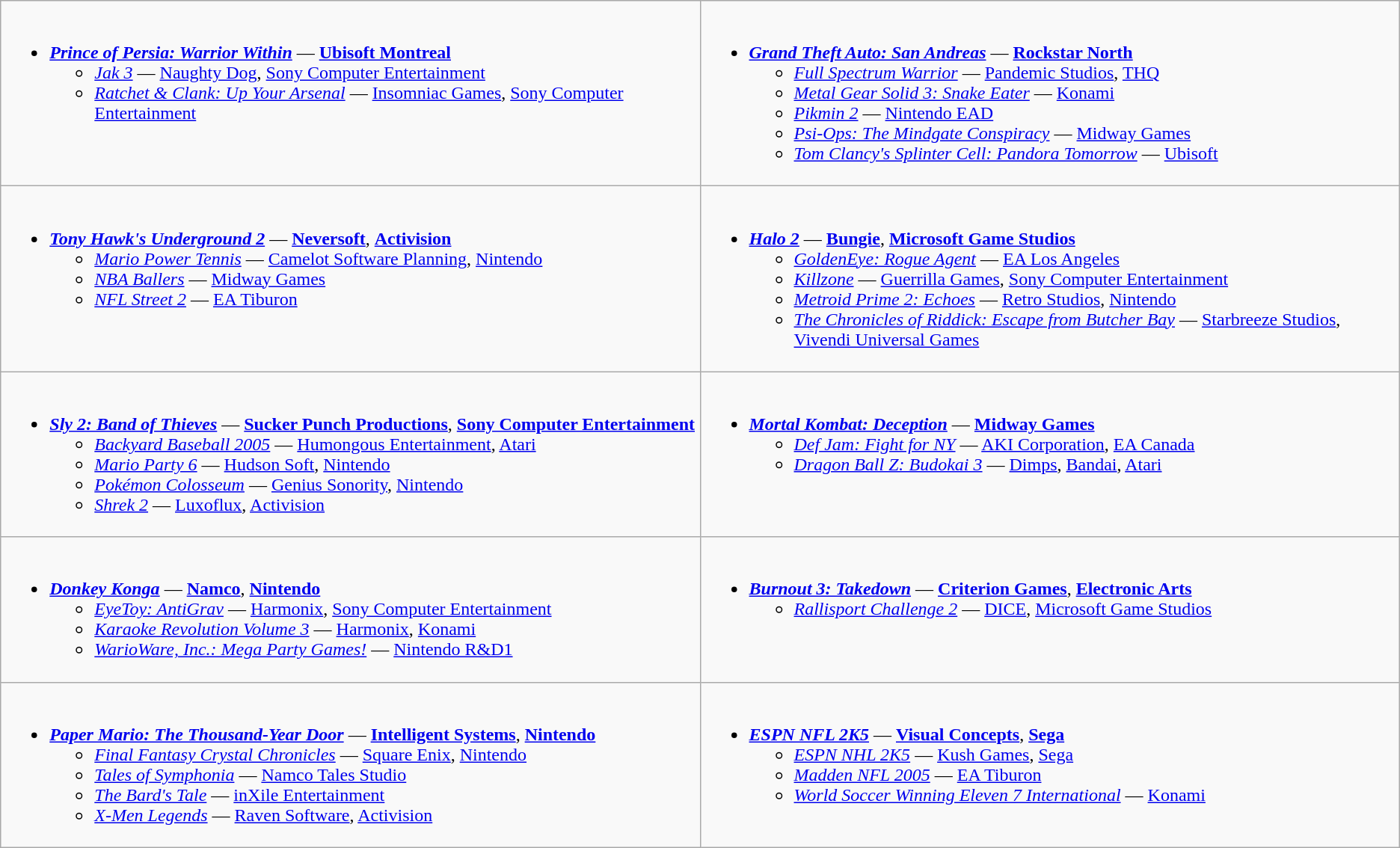<table class="wikitable">
<tr>
<td valign="top" width="50%"><br><ul><li><strong><em><a href='#'>Prince of Persia: Warrior Within</a></em></strong> — <strong><a href='#'>Ubisoft Montreal</a></strong><ul><li><em><a href='#'>Jak 3</a></em> — <a href='#'>Naughty Dog</a>, <a href='#'>Sony Computer Entertainment</a></li><li><em><a href='#'>Ratchet & Clank: Up Your Arsenal</a></em> — <a href='#'>Insomniac Games</a>, <a href='#'>Sony Computer Entertainment</a></li></ul></li></ul></td>
<td valign="top" width="50%"><br><ul><li><strong><em><a href='#'>Grand Theft Auto: San Andreas</a></em></strong> — <strong><a href='#'>Rockstar North</a></strong><ul><li><em><a href='#'>Full Spectrum Warrior</a></em> — <a href='#'>Pandemic Studios</a>, <a href='#'>THQ</a></li><li><em><a href='#'>Metal Gear Solid 3: Snake Eater</a></em> — <a href='#'>Konami</a></li><li><em><a href='#'>Pikmin 2</a></em> — <a href='#'>Nintendo EAD</a></li><li><em><a href='#'>Psi-Ops: The Mindgate Conspiracy</a></em> — <a href='#'>Midway Games</a></li><li><em><a href='#'>Tom Clancy's Splinter Cell: Pandora Tomorrow</a></em> — <a href='#'>Ubisoft</a></li></ul></li></ul></td>
</tr>
<tr>
<td valign="top" width="50%"><br><ul><li><strong><em><a href='#'>Tony Hawk's Underground 2</a></em></strong> — <strong><a href='#'>Neversoft</a></strong>, <strong><a href='#'>Activision</a></strong><ul><li><em><a href='#'>Mario Power Tennis</a></em> — <a href='#'>Camelot Software Planning</a>, <a href='#'>Nintendo</a></li><li><em><a href='#'>NBA Ballers</a></em> — <a href='#'>Midway Games</a></li><li><em><a href='#'>NFL Street 2</a></em> — <a href='#'>EA Tiburon</a></li></ul></li></ul></td>
<td valign="top" width="50%"><br><ul><li><strong><em><a href='#'>Halo 2</a></em></strong> — <strong><a href='#'>Bungie</a></strong>, <strong><a href='#'>Microsoft Game Studios</a></strong><ul><li><em><a href='#'>GoldenEye: Rogue Agent</a></em> — <a href='#'>EA Los Angeles</a></li><li><em><a href='#'>Killzone</a></em> — <a href='#'>Guerrilla Games</a>, <a href='#'>Sony Computer Entertainment</a></li><li><em><a href='#'>Metroid Prime 2: Echoes</a></em> — <a href='#'>Retro Studios</a>, <a href='#'>Nintendo</a></li><li><em><a href='#'>The Chronicles of Riddick: Escape from Butcher Bay</a></em> — <a href='#'>Starbreeze Studios</a>, <a href='#'>Vivendi Universal Games</a></li></ul></li></ul></td>
</tr>
<tr>
<td valign="top" width="50%"><br><ul><li><strong><em><a href='#'>Sly 2: Band of Thieves</a></em></strong> — <strong><a href='#'>Sucker Punch Productions</a></strong>, <strong><a href='#'>Sony Computer Entertainment</a></strong><ul><li><em><a href='#'>Backyard Baseball 2005</a></em> — <a href='#'>Humongous Entertainment</a>, <a href='#'>Atari</a></li><li><em><a href='#'>Mario Party 6</a></em> — <a href='#'>Hudson Soft</a>, <a href='#'>Nintendo</a></li><li><em><a href='#'>Pokémon Colosseum</a></em> — <a href='#'>Genius Sonority</a>, <a href='#'>Nintendo</a></li><li><em><a href='#'>Shrek 2</a></em> — <a href='#'>Luxoflux</a>, <a href='#'>Activision</a></li></ul></li></ul></td>
<td valign="top" width="50%"><br><ul><li><strong><em><a href='#'>Mortal Kombat: Deception</a></em></strong> — <strong><a href='#'>Midway Games</a></strong><ul><li><em><a href='#'>Def Jam: Fight for NY</a></em> — <a href='#'>AKI Corporation</a>, <a href='#'>EA Canada</a></li><li><em><a href='#'>Dragon Ball Z: Budokai 3</a></em> — <a href='#'>Dimps</a>, <a href='#'>Bandai</a>, <a href='#'>Atari</a></li></ul></li></ul></td>
</tr>
<tr>
<td valign="top" width="50%"><br><ul><li><strong><em><a href='#'>Donkey Konga</a></em></strong> — <strong><a href='#'>Namco</a></strong>, <strong><a href='#'>Nintendo</a></strong><ul><li><em><a href='#'>EyeToy: AntiGrav</a></em> — <a href='#'>Harmonix</a>, <a href='#'>Sony Computer Entertainment</a></li><li><em><a href='#'>Karaoke Revolution Volume 3</a></em> — <a href='#'>Harmonix</a>, <a href='#'>Konami</a></li><li><em><a href='#'>WarioWare, Inc.: Mega Party Games!</a></em> — <a href='#'>Nintendo R&D1</a></li></ul></li></ul></td>
<td valign="top" width="50%"><br><ul><li><strong><em><a href='#'>Burnout 3: Takedown</a></em></strong> — <strong><a href='#'>Criterion Games</a></strong>, <strong><a href='#'>Electronic Arts</a></strong><ul><li><em><a href='#'>Rallisport Challenge 2</a></em> — <a href='#'>DICE</a>, <a href='#'>Microsoft Game Studios</a></li></ul></li></ul></td>
</tr>
<tr>
<td valign="top" width="50%"><br><ul><li><strong><em><a href='#'>Paper Mario: The Thousand-Year Door</a></em></strong> — <strong><a href='#'>Intelligent Systems</a></strong>, <strong><a href='#'>Nintendo</a></strong><ul><li><em><a href='#'>Final Fantasy Crystal Chronicles</a></em> — <a href='#'>Square Enix</a>, <a href='#'>Nintendo</a></li><li><em><a href='#'>Tales of Symphonia</a></em> — <a href='#'>Namco Tales Studio</a></li><li><em><a href='#'>The Bard's Tale</a></em> — <a href='#'>inXile Entertainment</a></li><li><em><a href='#'>X-Men Legends</a></em> — <a href='#'>Raven Software</a>, <a href='#'>Activision</a></li></ul></li></ul></td>
<td valign="top" width="50%"><br><ul><li><strong><em><a href='#'>ESPN NFL 2K5</a></em></strong> — <strong><a href='#'>Visual Concepts</a></strong>, <strong><a href='#'>Sega</a></strong><ul><li><em><a href='#'>ESPN NHL 2K5</a></em> — <a href='#'>Kush Games</a>, <a href='#'>Sega</a></li><li><em><a href='#'>Madden NFL 2005</a></em> — <a href='#'>EA Tiburon</a></li><li><em><a href='#'>World Soccer Winning Eleven 7 International</a></em> — <a href='#'>Konami</a></li></ul></li></ul></td>
</tr>
</table>
